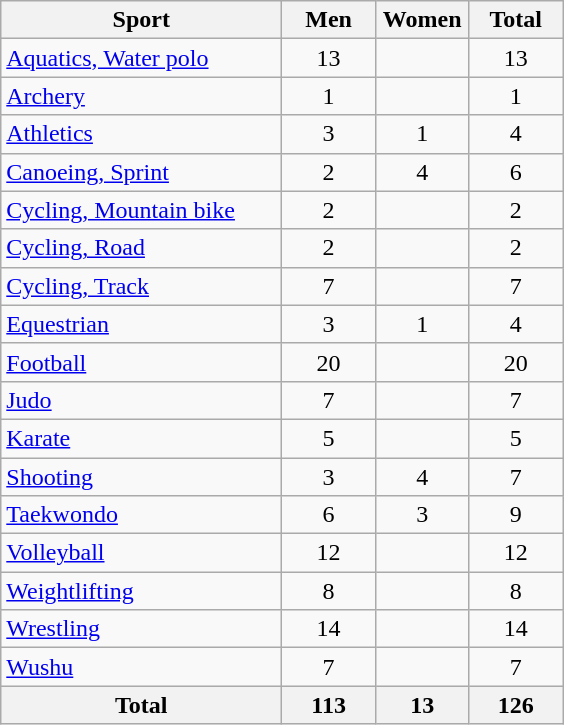<table class="wikitable sortable" style="text-align:center;">
<tr>
<th width=180>Sport</th>
<th width=55>Men</th>
<th width=55>Women</th>
<th width=55>Total</th>
</tr>
<tr>
<td align=left><a href='#'>Aquatics, Water polo</a></td>
<td>13</td>
<td></td>
<td>13</td>
</tr>
<tr>
<td align=left><a href='#'>Archery</a></td>
<td>1</td>
<td></td>
<td>1</td>
</tr>
<tr>
<td align=left><a href='#'>Athletics</a></td>
<td>3</td>
<td>1</td>
<td>4</td>
</tr>
<tr>
<td align=left><a href='#'>Canoeing, Sprint</a></td>
<td>2</td>
<td>4</td>
<td>6</td>
</tr>
<tr>
<td align=left><a href='#'>Cycling, Mountain bike</a></td>
<td>2</td>
<td></td>
<td>2</td>
</tr>
<tr>
<td align=left><a href='#'>Cycling, Road</a></td>
<td>2</td>
<td></td>
<td>2</td>
</tr>
<tr>
<td align=left><a href='#'>Cycling, Track</a></td>
<td>7</td>
<td></td>
<td>7</td>
</tr>
<tr>
<td align=left><a href='#'>Equestrian</a></td>
<td>3</td>
<td>1</td>
<td>4</td>
</tr>
<tr>
<td align=left><a href='#'>Football</a></td>
<td>20</td>
<td></td>
<td>20</td>
</tr>
<tr>
<td align=left><a href='#'>Judo</a></td>
<td>7</td>
<td></td>
<td>7</td>
</tr>
<tr>
<td align=left><a href='#'>Karate</a></td>
<td>5</td>
<td></td>
<td>5</td>
</tr>
<tr>
<td align=left><a href='#'>Shooting</a></td>
<td>3</td>
<td>4</td>
<td>7</td>
</tr>
<tr>
<td align=left><a href='#'>Taekwondo</a></td>
<td>6</td>
<td>3</td>
<td>9</td>
</tr>
<tr>
<td align=left><a href='#'>Volleyball</a></td>
<td>12</td>
<td></td>
<td>12</td>
</tr>
<tr>
<td align=left><a href='#'>Weightlifting</a></td>
<td>8</td>
<td></td>
<td>8</td>
</tr>
<tr>
<td align=left><a href='#'>Wrestling</a></td>
<td>14</td>
<td></td>
<td>14</td>
</tr>
<tr>
<td align=left><a href='#'>Wushu</a></td>
<td>7</td>
<td></td>
<td>7</td>
</tr>
<tr class="sortbottom">
<th>Total</th>
<th>113</th>
<th>13</th>
<th>126</th>
</tr>
</table>
